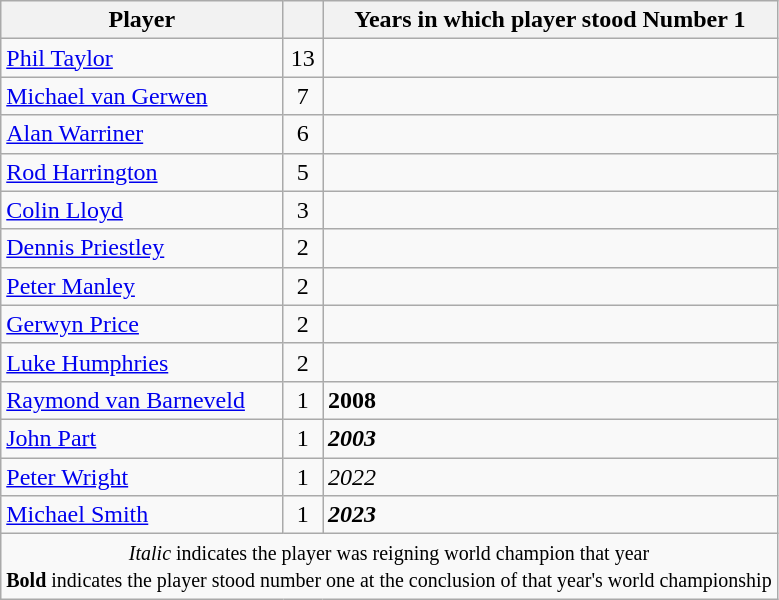<table class="wikitable">
<tr>
<th>Player</th>
<th></th>
<th>Years in which player stood Number 1</th>
</tr>
<tr>
<td> <a href='#'>Phil Taylor</a></td>
<td style="text-align: center;">13</td>
<td></td>
</tr>
<tr>
<td> <a href='#'>Michael van Gerwen</a></td>
<td style="text-align: center;">7</td>
<td></td>
</tr>
<tr>
<td> <a href='#'>Alan Warriner</a></td>
<td style="text-align: center;">6</td>
<td></td>
</tr>
<tr>
<td> <a href='#'>Rod Harrington</a></td>
<td style="text-align: center;">5</td>
<td></td>
</tr>
<tr>
<td> <a href='#'>Colin Lloyd</a></td>
<td style="text-align: center;">3</td>
<td></td>
</tr>
<tr>
<td> <a href='#'>Dennis Priestley</a></td>
<td style="text-align: center;">2</td>
<td></td>
</tr>
<tr>
<td> <a href='#'>Peter Manley</a></td>
<td style="text-align: center;">2</td>
<td></td>
</tr>
<tr>
<td> <a href='#'>Gerwyn Price</a></td>
<td style="text-align: center;">2</td>
<td></td>
</tr>
<tr>
<td> <a href='#'>Luke Humphries</a></td>
<td style="text-align: center;">2</td>
<td></td>
</tr>
<tr>
<td> <a href='#'>Raymond van Barneveld</a></td>
<td style="text-align: center;">1</td>
<td><strong>2008</strong></td>
</tr>
<tr>
<td> <a href='#'>John Part</a></td>
<td style="text-align: center;">1</td>
<td><strong><em>2003</em></strong></td>
</tr>
<tr>
<td> <a href='#'>Peter Wright</a></td>
<td style="text-align: center;">1</td>
<td><em>2022</em></td>
</tr>
<tr>
<td> <a href='#'>Michael Smith</a></td>
<td style="text-align: center;">1</td>
<td><strong><em>2023</em></strong></td>
</tr>
<tr>
<td style="text-align: center;" colspan=3><small><em>Italic</em> indicates the player was reigning world champion that year</small><br><small><strong>Bold</strong> indicates the player stood number one at the conclusion of that year's world championship</small></td>
</tr>
</table>
